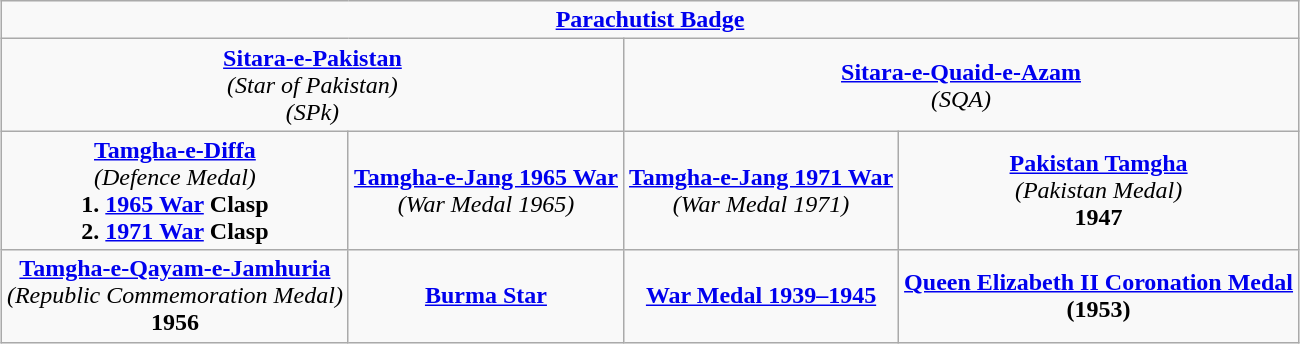<table class="wikitable" style="margin:1em auto; text-align:center;">
<tr>
<td colspan="4"><strong><a href='#'>Parachutist Badge</a></strong></td>
</tr>
<tr>
<td colspan="2"><strong><a href='#'>Sitara-e-Pakistan</a></strong><br><em>(Star of Pakistan)</em><br><em>(SPk)</em></td>
<td colspan="2"><strong><a href='#'>Sitara-e-Quaid-e-Azam</a></strong><br><em>(SQA)</em></td>
</tr>
<tr>
<td><strong><a href='#'>Tamgha-e-Diffa</a></strong><br><em>(Defence Medal)</em><br><strong>1. <a href='#'>1965 War</a> Clasp</strong><br><strong>2. <a href='#'>1971 War</a> Clasp</strong></td>
<td><strong><a href='#'>Tamgha-e-Jang 1965 War</a></strong><br><em>(War Medal 1965)</em></td>
<td><strong><a href='#'>Tamgha-e-Jang 1971 War</a></strong><br><em>(War Medal 1971)</em></td>
<td><strong><a href='#'>Pakistan Tamgha</a></strong><br><em>(Pakistan Medal)</em><br><strong>1947</strong></td>
</tr>
<tr>
<td><strong><a href='#'>Tamgha-e-Qayam-e-Jamhuria</a></strong><br><em>(Republic Commemoration Medal)</em><br><strong>1956</strong></td>
<td><strong><a href='#'>Burma Star</a></strong></td>
<td><strong><a href='#'>War Medal 1939–1945</a></strong></td>
<td><strong><a href='#'>Queen Elizabeth II Coronation Medal</a></strong><br><strong>(1953)</strong></td>
</tr>
</table>
